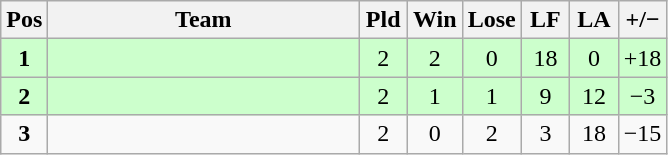<table class="wikitable" style="font-size: 100%">
<tr>
<th width=20>Pos</th>
<th width=200>Team</th>
<th width=25>Pld</th>
<th width=25>Win</th>
<th width=25>Lose</th>
<th width=25>LF</th>
<th width=25>LA</th>
<th width=25>+/−</th>
</tr>
<tr align=center style="background: #ccffcc;">
<td><strong>1</strong></td>
<td align="left"></td>
<td>2</td>
<td>2</td>
<td>0</td>
<td>18</td>
<td>0</td>
<td>+18</td>
</tr>
<tr align=center style="background: #ccffcc;">
<td><strong>2</strong></td>
<td align="left"></td>
<td>2</td>
<td>1</td>
<td>1</td>
<td>9</td>
<td>12</td>
<td>−3</td>
</tr>
<tr align=center>
<td><strong>3</strong></td>
<td align="left"></td>
<td>2</td>
<td>0</td>
<td>2</td>
<td>3</td>
<td>18</td>
<td>−15</td>
</tr>
</table>
